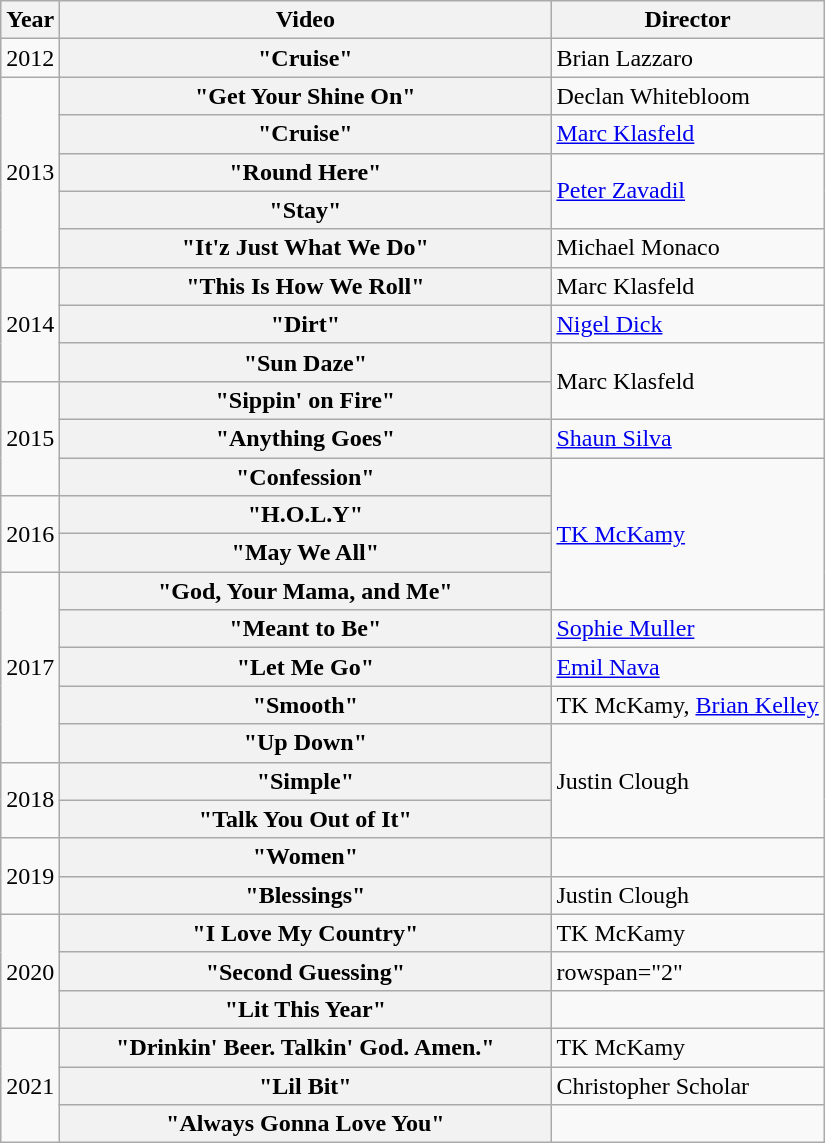<table class="wikitable plainrowheaders">
<tr>
<th>Year</th>
<th style="width:20em;">Video</th>
<th>Director</th>
</tr>
<tr>
<td>2012</td>
<th scope="row">"Cruise"</th>
<td>Brian Lazzaro</td>
</tr>
<tr>
<td rowspan="5">2013</td>
<th scope="row">"Get Your Shine On"</th>
<td>Declan Whitebloom</td>
</tr>
<tr>
<th scope="row">"Cruise"<br></th>
<td><a href='#'>Marc Klasfeld</a></td>
</tr>
<tr>
<th scope="row">"Round Here"</th>
<td rowspan="2"><a href='#'>Peter Zavadil</a></td>
</tr>
<tr>
<th scope="row">"Stay"</th>
</tr>
<tr>
<th scope="row">"It'z Just What We Do"</th>
<td>Michael Monaco</td>
</tr>
<tr>
<td rowspan="3">2014</td>
<th scope="row">"This Is How We Roll"<br></th>
<td>Marc Klasfeld</td>
</tr>
<tr>
<th scope="row">"Dirt"</th>
<td><a href='#'>Nigel Dick</a></td>
</tr>
<tr>
<th scope="row">"Sun Daze"</th>
<td rowspan="2">Marc Klasfeld</td>
</tr>
<tr>
<td rowspan="3">2015</td>
<th scope="row">"Sippin' on Fire"</th>
</tr>
<tr>
<th scope="row">"Anything Goes"</th>
<td><a href='#'>Shaun Silva</a></td>
</tr>
<tr>
<th scope="row">"Confession"</th>
<td rowspan="4"><a href='#'>TK McKamy</a></td>
</tr>
<tr>
<td rowspan="2">2016</td>
<th scope="row">"H.O.L.Y"</th>
</tr>
<tr>
<th scope="row">"May We All"<br></th>
</tr>
<tr>
<td rowspan="5">2017</td>
<th scope="row">"God, Your Mama, and Me"<br></th>
</tr>
<tr>
<th scope="row">"Meant to Be"<br></th>
<td><a href='#'>Sophie Muller</a></td>
</tr>
<tr>
<th scope="row">"Let Me Go"<br></th>
<td><a href='#'>Emil Nava</a></td>
</tr>
<tr>
<th scope="row">"Smooth"</th>
<td>TK McKamy, <a href='#'>Brian Kelley</a></td>
</tr>
<tr>
<th scope="row">"Up Down"<br></th>
<td rowspan="3">Justin Clough</td>
</tr>
<tr>
<td rowspan="2">2018</td>
<th scope="row">"Simple" </th>
</tr>
<tr>
<th scope="row">"Talk You Out of It"</th>
</tr>
<tr>
<td rowspan="2">2019</td>
<th scope="row">"Women"<br></th>
<td></td>
</tr>
<tr>
<th scope="row">"Blessings"</th>
<td>Justin Clough</td>
</tr>
<tr>
<td rowspan="3">2020</td>
<th scope="row">"I Love My Country"</th>
<td>TK McKamy</td>
</tr>
<tr>
<th scope="row">"Second Guessing"</th>
<td>rowspan="2" </td>
</tr>
<tr>
<th scope="row">"Lit This Year"</th>
</tr>
<tr>
<td rowspan="3">2021</td>
<th scope="row">"Drinkin' Beer. Talkin' God. Amen."<br></th>
<td>TK McKamy</td>
</tr>
<tr>
<th scope="row">"Lil Bit"</th>
<td>Christopher Scholar</td>
</tr>
<tr>
<th scope="row">"Always Gonna Love You"</th>
<td></td>
</tr>
</table>
